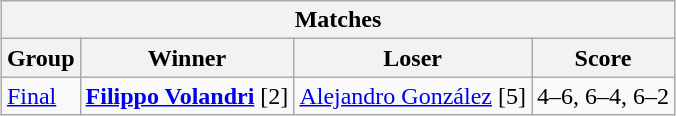<table class="wikitable collapsible uncollapsed" border=1 style="margin:1em auto;">
<tr>
<th colspan=4><strong>Matches</strong></th>
</tr>
<tr>
<th>Group</th>
<th>Winner</th>
<th>Loser</th>
<th>Score</th>
</tr>
<tr>
<td><a href='#'>Final</a></td>
<td> <strong><a href='#'>Filippo Volandri</a></strong> [2]</td>
<td> <a href='#'>Alejandro González</a> [5]</td>
<td>4–6, 6–4, 6–2</td>
</tr>
</table>
